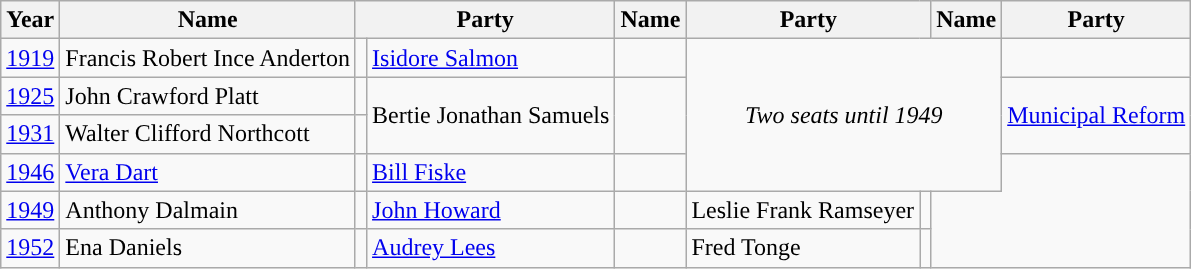<table class="wikitable">
<tr>
<th>Year</th>
<th>Name</th>
<th colspan=2>Party</th>
<th>Name</th>
<th colspan=2>Party</th>
<th>Name</th>
<th colspan=2>Party</th>
</tr>
<tr>
<td><a href='#'>1919</a></td>
<td>Francis Robert Ince Anderton</td>
<td></td>
<td><a href='#'>Isidore Salmon</a></td>
<td></td>
<td rowspan=4 colspan=3 align="center"><em>Two seats until 1949</em></td>
</tr>
<tr>
<td><a href='#'>1925</a></td>
<td>John Crawford Platt</td>
<td></td>
<td rowspan=2>Bertie Jonathan Samuels</td>
<td rowspan=2 style="background-color: "></td>
<td rowspan=2><a href='#'>Municipal Reform</a></td>
</tr>
<tr>
<td><a href='#'>1931</a></td>
<td>Walter Clifford Northcott</td>
<td></td>
</tr>
<tr>
<td><a href='#'>1946</a></td>
<td><a href='#'>Vera Dart</a></td>
<td></td>
<td><a href='#'>Bill Fiske</a></td>
<td></td>
</tr>
<tr>
<td><a href='#'>1949</a></td>
<td>Anthony Dalmain</td>
<td></td>
<td><a href='#'>John Howard</a></td>
<td></td>
<td>Leslie Frank Ramseyer</td>
<td></td>
</tr>
<tr>
<td><a href='#'>1952</a></td>
<td>Ena Daniels</td>
<td></td>
<td><a href='#'>Audrey Lees</a></td>
<td></td>
<td>Fred Tonge</td>
<td></td>
</tr>
</table>
